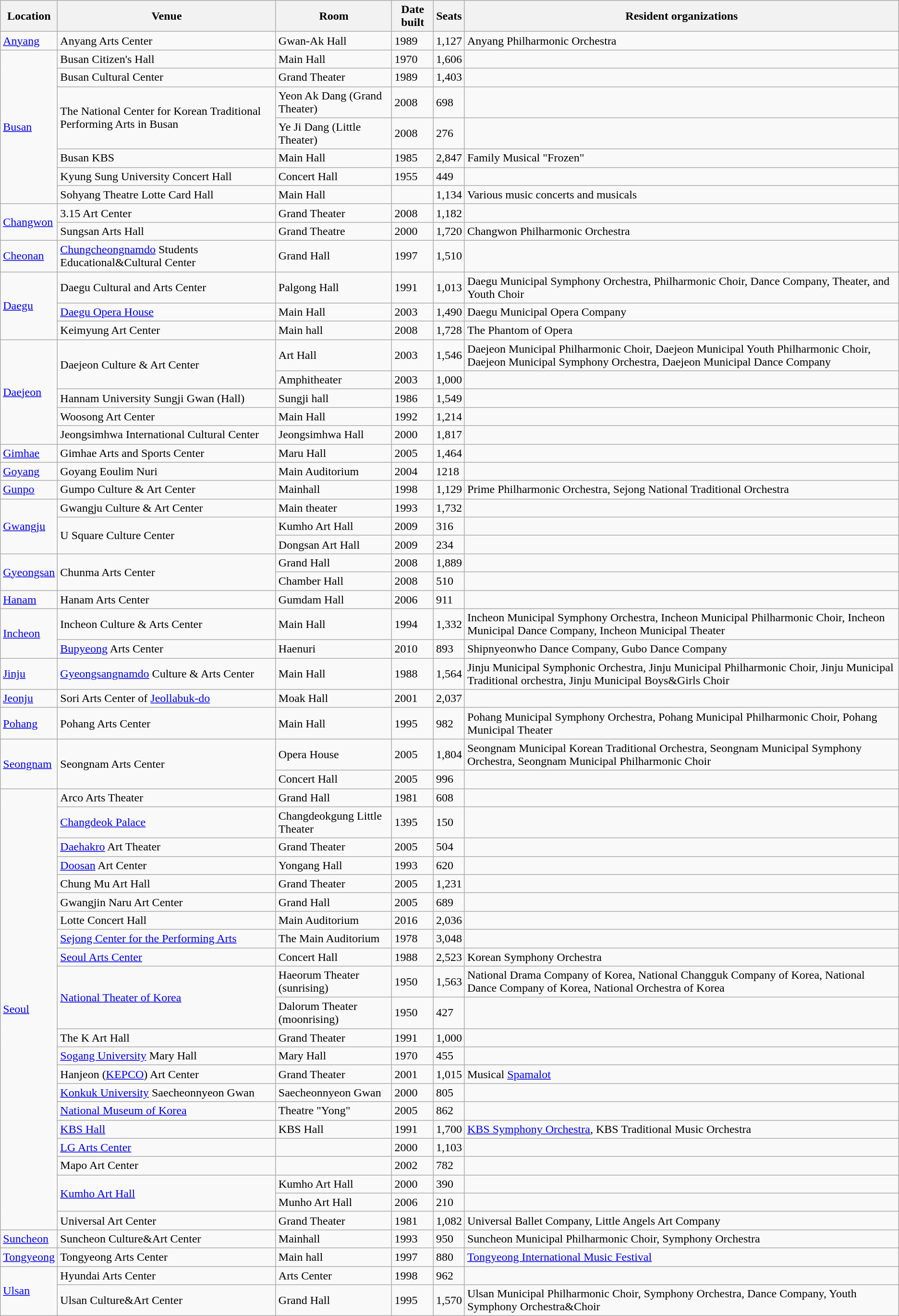<table class="wikitable">
<tr>
<th>Location</th>
<th>Venue</th>
<th>Room</th>
<th>Date built</th>
<th>Seats</th>
<th>Resident organizations</th>
</tr>
<tr>
<td><a href='#'>Anyang</a></td>
<td>Anyang Arts Center</td>
<td>Gwan-Ak Hall</td>
<td>1989</td>
<td>1,127</td>
<td>Anyang Philharmonic Orchestra</td>
</tr>
<tr>
<td rowspan=7><a href='#'>Busan</a></td>
<td>Busan Citizen's Hall</td>
<td>Main Hall</td>
<td>1970</td>
<td>1,606</td>
<td></td>
</tr>
<tr>
<td>Busan Cultural Center</td>
<td>Grand Theater</td>
<td>1989</td>
<td>1,403</td>
<td></td>
</tr>
<tr>
<td rowspan=2>The National Center for Korean Traditional Performing Arts in Busan</td>
<td>Yeon Ak Dang (Grand Theater)</td>
<td>2008</td>
<td>698</td>
<td></td>
</tr>
<tr>
<td>Ye Ji Dang (Little Theater)</td>
<td>2008</td>
<td>276</td>
<td></td>
</tr>
<tr>
<td>Busan KBS</td>
<td>Main Hall</td>
<td>1985</td>
<td>2,847</td>
<td>Family Musical "Frozen"</td>
</tr>
<tr>
<td>Kyung Sung University Concert Hall</td>
<td>Concert Hall</td>
<td>1955</td>
<td>449</td>
<td></td>
</tr>
<tr>
<td>Sohyang Theatre Lotte Card Hall</td>
<td>Main Hall</td>
<td></td>
<td>1,134</td>
<td>Various music concerts and musicals</td>
</tr>
<tr>
<td rowspan=2><a href='#'>Changwon</a></td>
<td>3.15 Art Center</td>
<td>Grand Theater</td>
<td>2008</td>
<td>1,182</td>
<td></td>
</tr>
<tr>
<td>Sungsan Arts Hall</td>
<td>Grand Theatre</td>
<td>2000</td>
<td>1,720</td>
<td>Changwon Philharmonic Orchestra</td>
</tr>
<tr>
<td><a href='#'>Cheonan</a></td>
<td><a href='#'>Chungcheongnamdo</a> Students Educational&Cultural Center </td>
<td>Grand Hall</td>
<td>1997</td>
<td>1,510</td>
<td></td>
</tr>
<tr>
<td rowspan=3><a href='#'>Daegu</a></td>
<td>Daegu Cultural and Arts Center</td>
<td>Palgong Hall</td>
<td>1991</td>
<td>1,013</td>
<td>Daegu Municipal Symphony Orchestra, Philharmonic Choir, Dance Company, Theater, and Youth Choir</td>
</tr>
<tr>
<td><a href='#'>Daegu Opera House</a></td>
<td>Main Hall</td>
<td>2003</td>
<td>1,490</td>
<td>Daegu Municipal Opera Company</td>
</tr>
<tr>
<td>Keimyung Art Center</td>
<td>Main hall</td>
<td>2008</td>
<td>1,728</td>
<td>The Phantom of Opera</td>
</tr>
<tr>
<td rowspan=5><a href='#'>Daejeon</a></td>
<td rowspan=2>Daejeon Culture & Art Center </td>
<td>Art Hall</td>
<td>2003</td>
<td>1,546</td>
<td>Daejeon Municipal Philharmonic Choir, Daejeon Municipal Youth Philharmonic Choir, Daejeon Municipal Symphony Orchestra, Daejeon Municipal Dance Company</td>
</tr>
<tr>
<td>Amphitheater</td>
<td>2003</td>
<td>1,000</td>
<td></td>
</tr>
<tr>
<td>Hannam University Sungji Gwan (Hall)</td>
<td>Sungji hall</td>
<td>1986</td>
<td>1,549</td>
<td></td>
</tr>
<tr>
<td>Woosong Art Center</td>
<td>Main Hall</td>
<td>1992</td>
<td>1,214</td>
<td></td>
</tr>
<tr>
<td>Jeongsimhwa International Cultural Center</td>
<td>Jeongsimhwa Hall</td>
<td>2000</td>
<td>1,817</td>
<td></td>
</tr>
<tr>
<td rowspan=1><a href='#'>Gimhae</a></td>
<td>Gimhae Arts and Sports Center</td>
<td>Maru Hall</td>
<td>2005</td>
<td>1,464</td>
<td></td>
</tr>
<tr>
<td><a href='#'>Goyang</a></td>
<td>Goyang Eoulim Nuri</td>
<td>Main Auditorium</td>
<td>2004</td>
<td>1218</td>
<td></td>
</tr>
<tr>
<td><a href='#'>Gunpo</a></td>
<td>Gumpo Culture & Art Center</td>
<td>Mainhall</td>
<td>1998</td>
<td>1,129</td>
<td>Prime Philharmonic Orchestra, Sejong National Traditional Orchestra</td>
</tr>
<tr>
<td rowspan=3><a href='#'>Gwangju</a></td>
<td>Gwangju Culture & Art Center</td>
<td>Main theater</td>
<td>1993</td>
<td>1,732</td>
<td></td>
</tr>
<tr>
<td rowspan=2>U Square Culture Center</td>
<td>Kumho Art Hall</td>
<td>2009</td>
<td>316</td>
<td></td>
</tr>
<tr>
<td>Dongsan Art Hall</td>
<td>2009</td>
<td>234</td>
<td></td>
</tr>
<tr>
<td rowspan=2><a href='#'>Gyeongsan</a></td>
<td rowspan=2>Chunma Arts Center</td>
<td>Grand Hall</td>
<td>2008</td>
<td>1,889</td>
<td></td>
</tr>
<tr>
<td>Chamber Hall</td>
<td>2008</td>
<td>510</td>
<td></td>
</tr>
<tr>
<td rowspan=1><a href='#'>Hanam</a></td>
<td>Hanam Arts Center</td>
<td>Gumdam Hall</td>
<td>2006</td>
<td>911</td>
<td></td>
</tr>
<tr>
<td rowspan=2><a href='#'>Incheon</a></td>
<td>Incheon Culture & Arts Center </td>
<td>Main Hall</td>
<td>1994</td>
<td>1,332</td>
<td>Incheon Municipal Symphony Orchestra, Incheon Municipal Philharmonic Choir, Incheon Municipal Dance Company, Incheon Municipal Theater</td>
</tr>
<tr>
<td><a href='#'>Bupyeong</a> Arts Center</td>
<td>Haenuri</td>
<td>2010</td>
<td>893</td>
<td>Shipnyeonwho Dance Company, Gubo Dance Company</td>
</tr>
<tr>
<td><a href='#'>Jinju</a></td>
<td><a href='#'>Gyeongsangnamdo</a> Culture & Arts Center</td>
<td>Main Hall</td>
<td>1988</td>
<td>1,564</td>
<td>Jinju Municipal Symphonic Orchestra, Jinju Municipal Philharmonic Choir, Jinju Municipal Traditional orchestra, Jinju Municipal Boys&Girls Choir</td>
</tr>
<tr>
<td rowspan=1><a href='#'>Jeonju</a></td>
<td>Sori Arts Center of <a href='#'>Jeollabuk-do</a></td>
<td>Moak Hall</td>
<td>2001</td>
<td>2,037</td>
<td></td>
</tr>
<tr>
<td><a href='#'>Pohang</a></td>
<td>Pohang Arts Center </td>
<td>Main Hall</td>
<td>1995</td>
<td>982</td>
<td>Pohang Municipal Symphony Orchestra, Pohang Municipal Philharmonic Choir, Pohang Municipal Theater</td>
</tr>
<tr>
<td rowspan=2><a href='#'>Seongnam</a></td>
<td rowspan=2>Seongnam Arts Center</td>
<td>Opera House</td>
<td>2005</td>
<td>1,804</td>
<td>Seongnam Municipal Korean Traditional Orchestra, Seongnam Municipal Symphony Orchestra, Seongnam Municipal Philharmonic Choir</td>
</tr>
<tr>
<td>Concert Hall</td>
<td>2005</td>
<td>996</td>
<td></td>
</tr>
<tr>
<td rowspan="22"><a href='#'>Seoul</a></td>
<td>Arco Arts Theater</td>
<td>Grand Hall</td>
<td>1981</td>
<td>608</td>
<td></td>
</tr>
<tr>
<td><a href='#'>Changdeok Palace</a></td>
<td>Changdeokgung Little Theater</td>
<td>1395</td>
<td>150</td>
<td></td>
</tr>
<tr>
<td><a href='#'>Daehakro</a> Art Theater</td>
<td>Grand Theater</td>
<td>2005</td>
<td>504</td>
<td></td>
</tr>
<tr>
<td><a href='#'>Doosan</a> Art Center</td>
<td>Yongang Hall</td>
<td>1993</td>
<td>620</td>
<td></td>
</tr>
<tr>
<td>Chung Mu Art Hall</td>
<td>Grand Theater</td>
<td>2005</td>
<td>1,231</td>
<td></td>
</tr>
<tr>
<td>Gwangjin Naru Art Center</td>
<td>Grand Hall</td>
<td>2005</td>
<td>689</td>
<td></td>
</tr>
<tr>
<td>Lotte Concert Hall</td>
<td>Main Auditorium</td>
<td>2016</td>
<td>2,036</td>
<td></td>
</tr>
<tr>
<td><a href='#'>Sejong Center for the Performing Arts</a></td>
<td>The Main Auditorium</td>
<td>1978</td>
<td>3,048</td>
<td></td>
</tr>
<tr>
<td><a href='#'>Seoul Arts Center</a></td>
<td>Concert Hall</td>
<td>1988</td>
<td>2,523</td>
<td>Korean Symphony Orchestra</td>
</tr>
<tr>
<td rowspan=2><a href='#'>National Theater of Korea</a></td>
<td>Haeorum Theater (sunrising)</td>
<td>1950</td>
<td>1,563</td>
<td>National Drama Company of Korea, National Changguk Company of Korea, National Dance Company of Korea, National Orchestra of Korea</td>
</tr>
<tr>
<td>Dalorum Theater (moonrising)</td>
<td>1950</td>
<td>427</td>
<td></td>
</tr>
<tr>
<td>The K Art Hall</td>
<td>Grand Theater</td>
<td>1991</td>
<td>1,000</td>
<td></td>
</tr>
<tr>
<td><a href='#'>Sogang University</a> Mary Hall</td>
<td>Mary Hall</td>
<td>1970</td>
<td>455</td>
<td></td>
</tr>
<tr>
<td>Hanjeon (<a href='#'>KEPCO</a>) Art Center</td>
<td>Grand Theater</td>
<td>2001</td>
<td>1,015</td>
<td>Musical <a href='#'>Spamalot</a></td>
</tr>
<tr>
<td><a href='#'>Konkuk University</a> Saecheonnyeon Gwan</td>
<td>Saecheonnyeon Gwan</td>
<td>2000</td>
<td>805</td>
<td></td>
</tr>
<tr>
<td><a href='#'>National Museum of Korea</a></td>
<td>Theatre "Yong"</td>
<td>2005</td>
<td>862</td>
<td></td>
</tr>
<tr>
<td><a href='#'>KBS Hall</a></td>
<td>KBS Hall</td>
<td>1991</td>
<td>1,700</td>
<td><a href='#'>KBS Symphony Orchestra</a>, KBS Traditional Music Orchestra</td>
</tr>
<tr>
<td><a href='#'>LG Arts Center</a></td>
<td></td>
<td>2000</td>
<td>1,103</td>
<td></td>
</tr>
<tr>
<td>Mapo Art Center</td>
<td></td>
<td>2002</td>
<td>782</td>
<td></td>
</tr>
<tr>
<td rowspan="2"><a href='#'>Kumho Art Hall</a></td>
<td>Kumho Art Hall</td>
<td>2000</td>
<td>390</td>
<td></td>
</tr>
<tr>
<td>Munho Art Hall</td>
<td>2006</td>
<td>210</td>
<td></td>
</tr>
<tr>
<td>Universal Art Center</td>
<td>Grand Theater</td>
<td>1981</td>
<td>1,082</td>
<td>Universal Ballet Company, Little Angels Art Company</td>
</tr>
<tr>
<td><a href='#'>Suncheon</a></td>
<td>Suncheon Culture&Art Center</td>
<td>Mainhall</td>
<td>1993</td>
<td>950</td>
<td>Suncheon Municipal Philharmonic Choir, Symphony Orchestra</td>
</tr>
<tr>
<td><a href='#'>Tongyeong</a></td>
<td>Tongyeong Arts Center</td>
<td>Main hall</td>
<td>1997</td>
<td>880</td>
<td><a href='#'>Tongyeong International Music Festival</a></td>
</tr>
<tr>
<td rowspan=2><a href='#'>Ulsan</a></td>
<td>Hyundai Arts Center</td>
<td>Arts Center</td>
<td>1998</td>
<td>962</td>
<td></td>
</tr>
<tr>
<td>Ulsan Culture&Art Center</td>
<td>Grand Hall</td>
<td>1995</td>
<td>1,570</td>
<td>Ulsan Municipal Philharmonic Choir, Symphony Orchestra, Dance Company, Youth Symphony Orchestra&Choir</td>
</tr>
</table>
